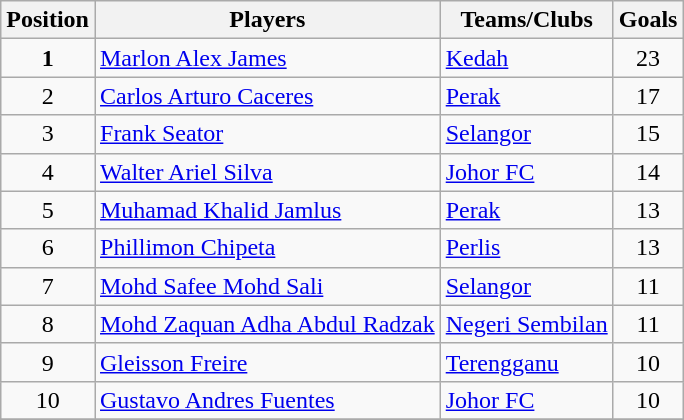<table class="wikitable sortable">
<tr>
<th>Position</th>
<th>Players</th>
<th>Teams/Clubs</th>
<th>Goals</th>
</tr>
<tr>
<td align=center><strong>1</strong></td>
<td><a href='#'>Marlon Alex James</a></td>
<td><a href='#'>Kedah</a></td>
<td align=center>23</td>
</tr>
<tr>
<td align=center>2</td>
<td><a href='#'>Carlos Arturo Caceres</a></td>
<td><a href='#'>Perak</a></td>
<td align=center>17</td>
</tr>
<tr>
<td align=center>3</td>
<td><a href='#'>Frank Seator</a></td>
<td><a href='#'>Selangor</a></td>
<td align=center>15</td>
</tr>
<tr>
<td align=center>4</td>
<td><a href='#'>Walter Ariel Silva</a></td>
<td><a href='#'>Johor FC</a></td>
<td align=center>14</td>
</tr>
<tr>
<td align=center>5</td>
<td><a href='#'>Muhamad Khalid Jamlus</a></td>
<td><a href='#'>Perak</a></td>
<td align=center>13</td>
</tr>
<tr>
<td align=center>6</td>
<td><a href='#'>Phillimon Chipeta</a></td>
<td><a href='#'>Perlis</a></td>
<td align=center>13</td>
</tr>
<tr>
<td align=center>7</td>
<td><a href='#'>Mohd Safee Mohd Sali</a></td>
<td><a href='#'>Selangor</a></td>
<td align=center>11</td>
</tr>
<tr>
<td align=center>8</td>
<td><a href='#'>Mohd Zaquan Adha Abdul Radzak</a></td>
<td><a href='#'>Negeri Sembilan</a></td>
<td align=center>11</td>
</tr>
<tr>
<td align=center>9</td>
<td><a href='#'>Gleisson Freire</a></td>
<td><a href='#'>Terengganu</a></td>
<td align=center>10</td>
</tr>
<tr>
<td align=center>10</td>
<td><a href='#'>Gustavo Andres Fuentes</a></td>
<td><a href='#'>Johor FC</a></td>
<td align=center>10</td>
</tr>
<tr>
</tr>
</table>
